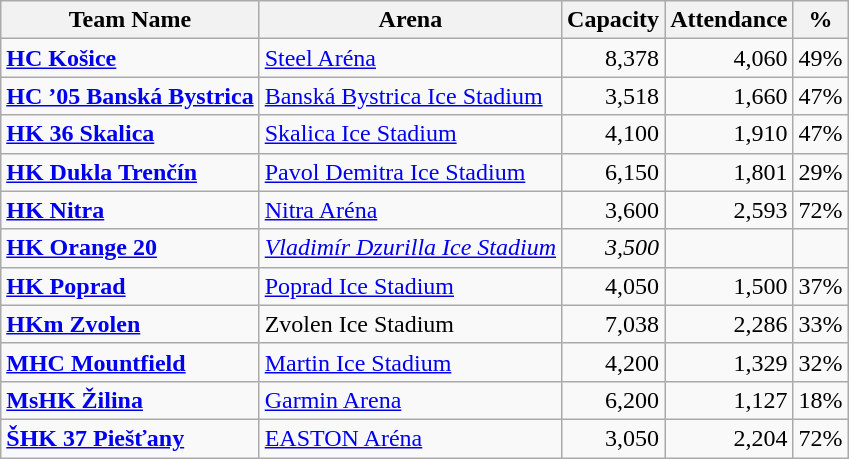<table class="wikitable sortable">
<tr>
<th>Team Name</th>
<th>Arena</th>
<th>Capacity</th>
<th>Attendance</th>
<th>%</th>
</tr>
<tr>
<td><strong><a href='#'>HC Košice</a></strong></td>
<td><a href='#'>Steel Aréna</a></td>
<td align="right">8,378</td>
<td align="right">4,060</td>
<td>49%</td>
</tr>
<tr>
<td><strong><a href='#'>HC ’05 Banská Bystrica</a></strong></td>
<td><a href='#'>Banská Bystrica Ice Stadium</a></td>
<td align="right">3,518</td>
<td align="right">1,660</td>
<td>47%</td>
</tr>
<tr>
<td><strong><a href='#'>HK 36 Skalica</a></strong></td>
<td><a href='#'>Skalica Ice Stadium</a></td>
<td align="right">4,100</td>
<td align="right">1,910</td>
<td>47%</td>
</tr>
<tr>
<td><strong><a href='#'>HK Dukla Trenčín</a></strong></td>
<td><a href='#'>Pavol Demitra Ice Stadium</a></td>
<td align="right">6,150</td>
<td align="right">1,801</td>
<td>29%</td>
</tr>
<tr>
<td><strong><a href='#'>HK Nitra</a></strong></td>
<td><a href='#'>Nitra Aréna</a></td>
<td align="right">3,600</td>
<td align="right">2,593</td>
<td>72%</td>
</tr>
<tr>
<td><strong><a href='#'>HK Orange 20</a></strong></td>
<td><em><a href='#'>Vladimír Dzurilla Ice Stadium</a></em></td>
<td align="right"><em>3,500</em></td>
<td></td>
<td></td>
</tr>
<tr>
<td><strong><a href='#'>HK Poprad</a></strong></td>
<td><a href='#'>Poprad Ice Stadium</a></td>
<td align="right">4,050</td>
<td align="right">1,500</td>
<td>37%</td>
</tr>
<tr>
<td><strong><a href='#'>HKm Zvolen</a></strong></td>
<td>Zvolen Ice Stadium</td>
<td align="right">7,038</td>
<td align="right">2,286</td>
<td>33%</td>
</tr>
<tr>
<td><strong><a href='#'>MHC Mountfield</a></strong></td>
<td><a href='#'>Martin Ice Stadium</a></td>
<td align="right">4,200</td>
<td align="right">1,329</td>
<td>32%</td>
</tr>
<tr>
<td><strong><a href='#'>MsHK Žilina</a></strong></td>
<td><a href='#'>Garmin Arena</a></td>
<td align="right">6,200</td>
<td align="right">1,127</td>
<td>18%</td>
</tr>
<tr>
<td><strong><a href='#'>ŠHK 37 Piešťany</a></strong></td>
<td><a href='#'>EASTON Aréna</a></td>
<td align="right">3,050</td>
<td align="right">2,204</td>
<td>72%</td>
</tr>
</table>
